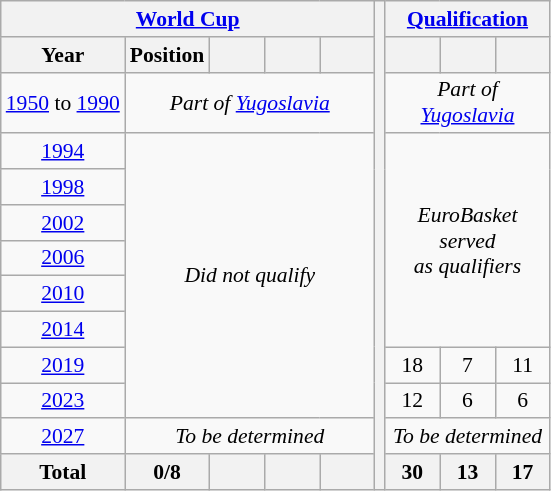<table class="wikitable" style="text-align: center;font-size:90%;">
<tr>
<th colspan=5><a href='#'>World Cup</a></th>
<th rowspan=13></th>
<th colspan=3><a href='#'>Qualification</a></th>
</tr>
<tr>
<th>Year</th>
<th>Position</th>
<th width=30></th>
<th width=30></th>
<th width=30></th>
<th width=30></th>
<th width=30></th>
<th width=30></th>
</tr>
<tr>
<td><a href='#'>1950</a> to <a href='#'>1990</a></td>
<td colspan=4><em>Part of <a href='#'>Yugoslavia</a></em></td>
<td colspan=3><em>Part of <a href='#'>Yugoslavia</a></em></td>
</tr>
<tr>
<td> <a href='#'>1994</a></td>
<td colspan=4 rowspan=8><em>Did not qualify</em></td>
<td colspan=3 rowspan=6><em>EuroBasket served<br>as qualifiers</em></td>
</tr>
<tr>
<td> <a href='#'>1998</a></td>
</tr>
<tr>
<td> <a href='#'>2002</a></td>
</tr>
<tr>
<td> <a href='#'>2006</a></td>
</tr>
<tr>
<td> <a href='#'>2010</a></td>
</tr>
<tr>
<td> <a href='#'>2014</a></td>
</tr>
<tr>
<td> <a href='#'>2019</a></td>
<td>18</td>
<td>7</td>
<td>11</td>
</tr>
<tr>
<td> <a href='#'>2023</a></td>
<td>12</td>
<td>6</td>
<td>6</td>
</tr>
<tr>
<td> <a href='#'>2027</a></td>
<td colspan=4><em>To be determined</em></td>
<td colspan=3><em>To be determined</em></td>
</tr>
<tr>
<th>Total</th>
<th>0/8</th>
<th></th>
<th></th>
<th></th>
<th>30</th>
<th>13</th>
<th>17</th>
</tr>
</table>
